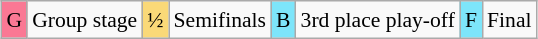<table class="wikitable" style="margin:0.5em auto; font-size:90%; line-height:1.25em;">
<tr>
<td bgcolor="#FA7894" align=center>G</td>
<td>Group stage</td>
<td bgcolor="#FAD978" align=center>½</td>
<td>Semifinals</td>
<td bgcolor="#7DE5FA" align=center>B</td>
<td>3rd place play-off</td>
<td bgcolor="#7DE5FA" align=center>F</td>
<td>Final</td>
</tr>
</table>
